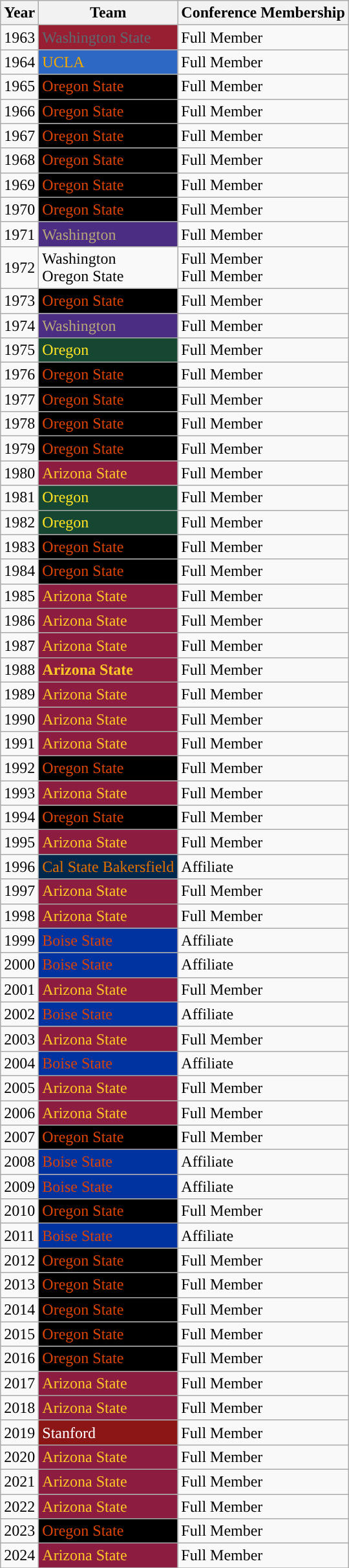<table class="wikitable">
<tr>
<th>Year</th>
<th>Team</th>
<th>Conference Membership</th>
</tr>
<tr>
<td>1963</td>
<td style="background:#981E32; color:#5E6A71;">Washington State</td>
<td>Full Member</td>
</tr>
<tr>
<td>1964</td>
<td style="background:#2D68C4; color:#F2A900;">UCLA</td>
<td>Full Member</td>
</tr>
<tr>
<td>1965</td>
<td style="background:#000000; color:#DC4405;">Oregon State</td>
<td>Full Member</td>
</tr>
<tr>
<td>1966</td>
<td style="background:#000000; color:#DC4405;">Oregon State</td>
<td>Full Member</td>
</tr>
<tr>
<td>1967</td>
<td style="background:#000000; color:#DC4405;">Oregon State</td>
<td>Full Member</td>
</tr>
<tr>
<td>1968</td>
<td style="background:#000000; color:#DC4405;">Oregon State</td>
<td>Full Member</td>
</tr>
<tr>
<td>1969</td>
<td style="background:#000000; color:#DC4405;">Oregon State</td>
<td>Full Member</td>
</tr>
<tr>
<td>1970</td>
<td style="background:#000000; color:#DC4405;">Oregon State</td>
<td>Full Member</td>
</tr>
<tr>
<td>1971</td>
<td style="background:#4B2E83; color:#B7A57A;">Washington</td>
<td>Full Member</td>
</tr>
<tr>
<td>1972</td>
<td>Washington <br> Oregon State</td>
<td>Full Member <br> Full Member</td>
</tr>
<tr>
<td>1973</td>
<td style="background:#000000; color:#DC4405;">Oregon State</td>
<td>Full Member</td>
</tr>
<tr>
<td>1974</td>
<td style="background:#4B2E83; color:#B7A57A;">Washington</td>
<td>Full Member</td>
</tr>
<tr>
<td>1975</td>
<td style="background:#154733; color:#FEE123;">Oregon</td>
<td>Full Member</td>
</tr>
<tr>
<td>1976</td>
<td style="background:#000000; color:#DC4405;">Oregon State</td>
<td>Full Member</td>
</tr>
<tr>
<td>1977</td>
<td style="background:#000000; color:#DC4405;">Oregon State</td>
<td>Full Member</td>
</tr>
<tr>
<td>1978</td>
<td style="background:#000000; color:#DC4405;">Oregon State</td>
<td>Full Member</td>
</tr>
<tr>
<td>1979</td>
<td style="background:#000000; color:#DC4405;">Oregon State</td>
<td>Full Member</td>
</tr>
<tr>
<td>1980</td>
<td style="background:#8C1D40; color:#FFC627;">Arizona State</td>
<td>Full Member</td>
</tr>
<tr>
<td>1981</td>
<td style="background:#154733; color:#FEE123;">Oregon</td>
<td>Full Member</td>
</tr>
<tr>
<td>1982</td>
<td style="background:#154733; color:#FEE123;">Oregon</td>
<td>Full Member</td>
</tr>
<tr>
<td>1983</td>
<td style="background:#000000; color:#DC4405;">Oregon State</td>
<td>Full Member</td>
</tr>
<tr>
<td>1984</td>
<td style="background:#000000; color:#DC4405;">Oregon State</td>
<td>Full Member</td>
</tr>
<tr>
<td>1985</td>
<td style="background:#8C1D40; color:#FFC627;">Arizona State</td>
<td>Full Member</td>
</tr>
<tr>
<td>1986</td>
<td style="background:#8C1D40; color:#FFC627;">Arizona State</td>
<td>Full Member</td>
</tr>
<tr>
<td>1987</td>
<td style="background:#8C1D40; color:#FFC627;">Arizona State</td>
<td>Full Member</td>
</tr>
<tr>
<td>1988</td>
<td style="background:#8C1D40; color:#FFC627;"><strong>Arizona State</strong></td>
<td>Full Member</td>
</tr>
<tr>
<td>1989</td>
<td style="background:#8C1D40; color:#FFC627;">Arizona State</td>
<td>Full Member</td>
</tr>
<tr>
<td>1990</td>
<td style="background:#8C1D40; color:#FFC627;">Arizona State</td>
<td>Full Member</td>
</tr>
<tr>
<td>1991</td>
<td style="background:#8C1D40; color:#FFC627;">Arizona State</td>
<td>Full Member</td>
</tr>
<tr>
<td>1992</td>
<td style="background:#000000; color:#DC4405;">Oregon State</td>
<td>Full Member</td>
</tr>
<tr>
<td>1993</td>
<td style="background:#8C1D40; color:#FFC627;">Arizona State</td>
<td>Full Member</td>
</tr>
<tr>
<td>1994</td>
<td style="background:#000000; color:#DC4405;">Oregon State</td>
<td>Full Member</td>
</tr>
<tr>
<td>1995</td>
<td style="background:#8C1D40; color:#FFC627;">Arizona State</td>
<td>Full Member</td>
</tr>
<tr>
<td>1996</td>
<td style="background:#00274C; color:#E17000;">Cal State Bakersfield</td>
<td>Affiliate</td>
</tr>
<tr>
<td>1997</td>
<td style="background:#8C1D40; color:#FFC627;">Arizona State</td>
<td>Full Member</td>
</tr>
<tr>
<td>1998</td>
<td style="background:#8C1D40; color:#FFC627;">Arizona State</td>
<td>Full Member</td>
</tr>
<tr>
<td>1999</td>
<td style="background:#0033A0; color:#D64309;">Boise State</td>
<td>Affiliate</td>
</tr>
<tr>
<td>2000</td>
<td style="background:#0033A0; color:#D64309;">Boise State</td>
<td>Affiliate</td>
</tr>
<tr>
<td>2001</td>
<td style="background:#8C1D40; color:#FFC627;">Arizona State</td>
<td>Full Member</td>
</tr>
<tr>
<td>2002</td>
<td style="background:#0033A0; color:#D64309;">Boise State</td>
<td>Affiliate</td>
</tr>
<tr>
<td>2003</td>
<td style="background:#8C1D40; color:#FFC627;">Arizona State</td>
<td>Full Member</td>
</tr>
<tr>
<td>2004</td>
<td style="background:#0033A0; color:#D64309;">Boise State</td>
<td>Affiliate</td>
</tr>
<tr>
<td>2005</td>
<td style="background:#8C1D40; color:#FFC627;">Arizona State</td>
<td>Full Member</td>
</tr>
<tr>
<td>2006</td>
<td style="background:#8C1D40; color:#FFC627;">Arizona State</td>
<td>Full Member</td>
</tr>
<tr>
<td>2007</td>
<td style="background:#000000; color:#DC4405;">Oregon State</td>
<td>Full Member</td>
</tr>
<tr>
<td>2008</td>
<td style="background:#0033A0; color:#D64309;">Boise State</td>
<td>Affiliate</td>
</tr>
<tr>
<td>2009</td>
<td style="background:#0033A0; color:#D64309;">Boise State</td>
<td>Affiliate</td>
</tr>
<tr>
<td>2010</td>
<td style="background:#000000; color:#DC4405;">Oregon State</td>
<td>Full Member</td>
</tr>
<tr>
<td>2011</td>
<td style="background:#0033A0; color:#D64309;">Boise State</td>
<td>Affiliate</td>
</tr>
<tr>
<td>2012</td>
<td style="background:#000000; color:#DC4405;">Oregon State</td>
<td>Full Member</td>
</tr>
<tr>
<td>2013</td>
<td style="background:#000000; color:#DC4405;">Oregon State</td>
<td>Full Member</td>
</tr>
<tr>
<td>2014</td>
<td style="background:#000000; color:#DC4405;">Oregon State</td>
<td>Full Member</td>
</tr>
<tr>
<td>2015</td>
<td style="background:#000000; color:#DC4405;">Oregon State</td>
<td>Full Member</td>
</tr>
<tr>
<td>2016</td>
<td style="background:#000000; color:#DC4405;">Oregon State</td>
<td>Full Member</td>
</tr>
<tr>
<td>2017</td>
<td style="background:#8C1D40; color:#FFC627;">Arizona State</td>
<td>Full Member</td>
</tr>
<tr>
<td>2018</td>
<td style="background:#8C1D40; color:#FFC627;">Arizona State</td>
<td>Full Member</td>
</tr>
<tr>
<td>2019</td>
<td style="background:#8C1515; color:#FFFFFF;">Stanford</td>
<td>Full Member</td>
</tr>
<tr>
<td>2020</td>
<td style="background:#8C1D40; color:#FFC627;">Arizona State</td>
<td>Full Member</td>
</tr>
<tr>
<td>2021</td>
<td style="background:#8C1D40; color:#FFC627;">Arizona State</td>
<td>Full Member</td>
</tr>
<tr>
<td>2022</td>
<td style="background:#8C1D40; color:#FFC627;">Arizona State</td>
<td>Full Member</td>
</tr>
<tr>
<td>2023</td>
<td style="background:#000000; color:#DC4405;">Oregon State</td>
<td>Full Member</td>
</tr>
<tr>
<td>2024</td>
<td style="background:#8C1D40; color:#FFC627;">Arizona State</td>
<td>Full Member</td>
</tr>
<tr>
</tr>
</table>
